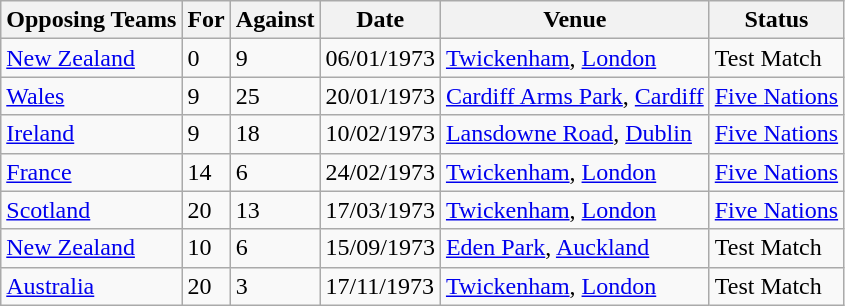<table class="wikitable">
<tr>
<th>Opposing Teams</th>
<th>For</th>
<th>Against</th>
<th>Date</th>
<th>Venue</th>
<th>Status</th>
</tr>
<tr>
<td><a href='#'>New Zealand</a></td>
<td>0</td>
<td>9</td>
<td>06/01/1973</td>
<td><a href='#'>Twickenham</a>, <a href='#'>London</a></td>
<td>Test Match</td>
</tr>
<tr>
<td><a href='#'>Wales</a></td>
<td>9</td>
<td>25</td>
<td>20/01/1973</td>
<td><a href='#'>Cardiff Arms Park</a>, <a href='#'>Cardiff</a></td>
<td><a href='#'>Five Nations</a></td>
</tr>
<tr>
<td><a href='#'>Ireland</a></td>
<td>9</td>
<td>18</td>
<td>10/02/1973</td>
<td><a href='#'>Lansdowne Road</a>, <a href='#'>Dublin</a></td>
<td><a href='#'>Five Nations</a></td>
</tr>
<tr>
<td><a href='#'>France</a></td>
<td>14</td>
<td>6</td>
<td>24/02/1973</td>
<td><a href='#'>Twickenham</a>, <a href='#'>London</a></td>
<td><a href='#'>Five Nations</a></td>
</tr>
<tr>
<td><a href='#'>Scotland</a></td>
<td>20</td>
<td>13</td>
<td>17/03/1973</td>
<td><a href='#'>Twickenham</a>, <a href='#'>London</a></td>
<td><a href='#'>Five Nations</a></td>
</tr>
<tr>
<td><a href='#'>New Zealand</a></td>
<td>10</td>
<td>6</td>
<td>15/09/1973</td>
<td><a href='#'>Eden Park</a>, <a href='#'>Auckland</a></td>
<td>Test Match</td>
</tr>
<tr>
<td><a href='#'>Australia</a></td>
<td>20</td>
<td>3</td>
<td>17/11/1973</td>
<td><a href='#'>Twickenham</a>, <a href='#'>London</a></td>
<td>Test Match</td>
</tr>
</table>
